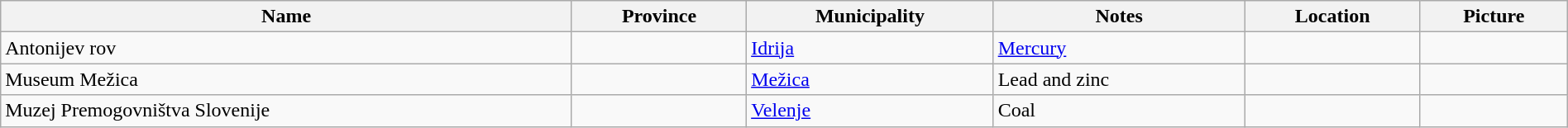<table class="wikitable sortable" style="width:100%">
<tr>
<th>Name</th>
<th>Province</th>
<th>Municipality</th>
<th class="unsortable">Notes</th>
<th class="unsortable">Location</th>
<th class="unsortable">Picture</th>
</tr>
<tr>
<td>Antonijev rov</td>
<td></td>
<td><a href='#'>Idrija</a></td>
<td><a href='#'>Mercury</a></td>
<td></td>
<td></td>
</tr>
<tr>
<td>Museum Mežica</td>
<td></td>
<td><a href='#'>Mežica</a></td>
<td>Lead and zinc</td>
<td></td>
<td></td>
</tr>
<tr>
<td>Muzej Premogovništva Slovenije</td>
<td></td>
<td><a href='#'>Velenje</a></td>
<td>Coal</td>
<td></td>
<td></td>
</tr>
</table>
